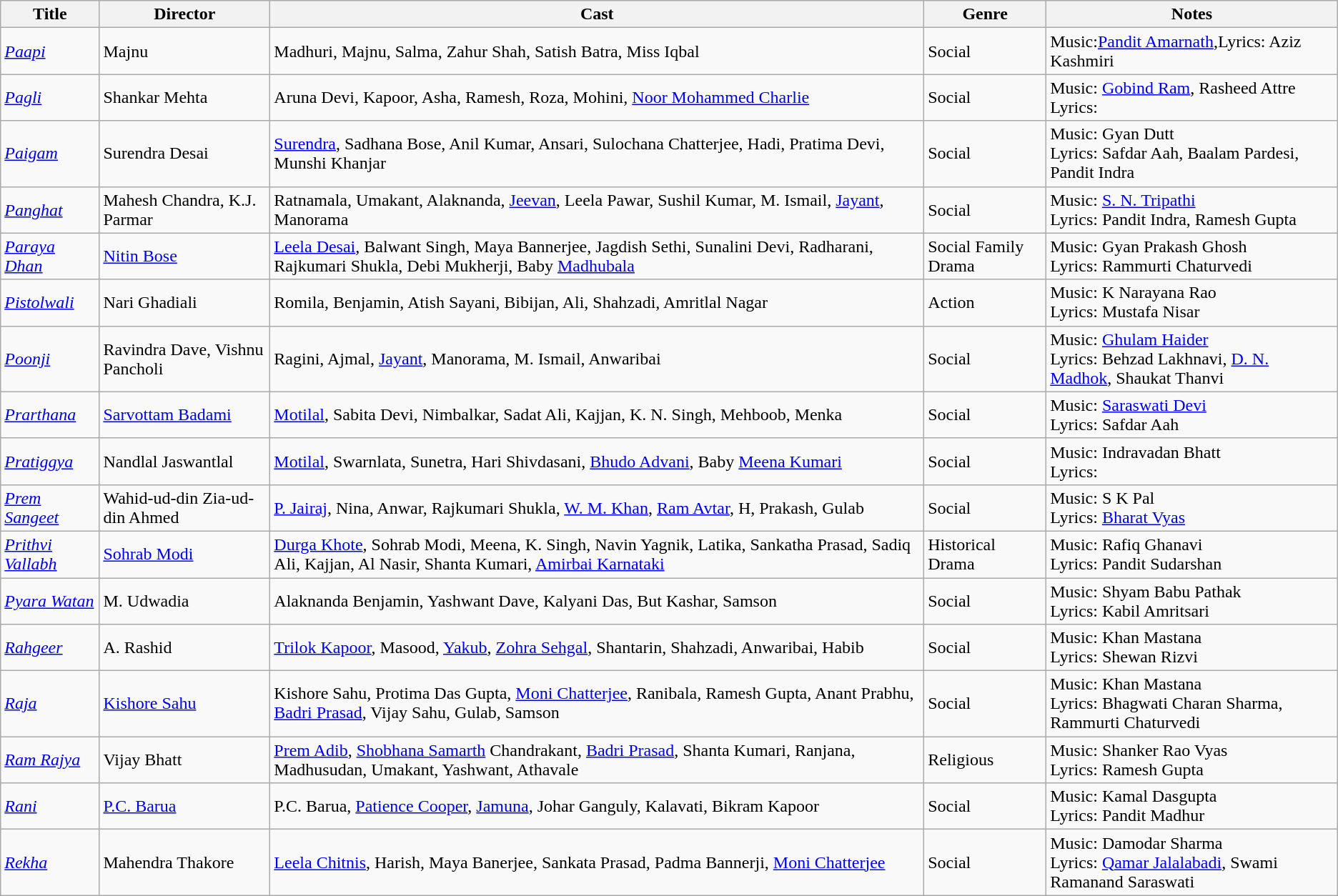<table class="wikitable">
<tr>
<th>Title</th>
<th>Director</th>
<th>Cast</th>
<th>Genre</th>
<th>Notes</th>
</tr>
<tr>
<td><em><a href='#'>Paapi</a></em></td>
<td>Majnu</td>
<td>Madhuri, Majnu, Salma, Zahur Shah, Satish Batra, Miss Iqbal</td>
<td>Social</td>
<td>Music:<a href='#'>Pandit Amarnath</a>,Lyrics:  Aziz Kashmiri</td>
</tr>
<tr>
<td><em><a href='#'>Pagli</a></em></td>
<td>Shankar Mehta</td>
<td>Aruna Devi, Kapoor, Asha, Ramesh, Roza, Mohini, <a href='#'>Noor Mohammed Charlie</a></td>
<td>Social</td>
<td>Music: <a href='#'>Gobind Ram</a>, Rasheed Attre <br>Lyrics:</td>
</tr>
<tr>
<td><em><a href='#'>Paigam</a></em></td>
<td>Surendra Desai</td>
<td><a href='#'>Surendra</a>, Sadhana Bose, Anil Kumar, Ansari, Sulochana Chatterjee, Hadi, Pratima Devi, Munshi Khanjar</td>
<td>Social</td>
<td>Music: Gyan Dutt<br>Lyrics: Safdar Aah, Baalam Pardesi, Pandit Indra</td>
</tr>
<tr>
<td><em><a href='#'>Panghat</a></em></td>
<td>Mahesh Chandra, K.J. Parmar</td>
<td>Ratnamala, Umakant, Alaknanda, <a href='#'>Jeevan</a>, Leela Pawar, Sushil Kumar, M. Ismail, <a href='#'>Jayant</a>, Manorama</td>
<td>Social</td>
<td>Music: <a href='#'>S. N. Tripathi</a><br>Lyrics:  Pandit Indra, Ramesh Gupta</td>
</tr>
<tr>
<td><em><a href='#'>Paraya Dhan</a></em></td>
<td><a href='#'>Nitin Bose</a></td>
<td><a href='#'>Leela Desai</a>, Balwant Singh, Maya Bannerjee, Jagdish Sethi, Sunalini Devi, Radharani, Rajkumari Shukla, Debi Mukherji, Baby <a href='#'>Madhubala</a></td>
<td>Social Family Drama</td>
<td>Music: Gyan Prakash Ghosh<br>Lyrics: Rammurti Chaturvedi</td>
</tr>
<tr>
<td><em><a href='#'>Pistolwali</a></em></td>
<td>Nari Ghadiali</td>
<td>Romila, Benjamin, Atish Sayani, Bibijan, Ali, Shahzadi, Amritlal Nagar</td>
<td>Action</td>
<td>Music: K Narayana Rao<br>Lyrics: Mustafa Nisar</td>
</tr>
<tr>
<td><em><a href='#'>Poonji</a></em></td>
<td>Ravindra Dave, Vishnu Pancholi</td>
<td>Ragini, Ajmal, <a href='#'>Jayant</a>, Manorama, M. Ismail, Anwaribai</td>
<td>Social</td>
<td>Music: <a href='#'>Ghulam Haider</a><br>Lyrics:  Behzad Lakhnavi, <a href='#'>D. N. Madhok</a>,  Shaukat Thanvi</td>
</tr>
<tr>
<td><em><a href='#'>Prarthana</a></em></td>
<td><a href='#'>Sarvottam Badami</a></td>
<td><a href='#'>Motilal</a>, Sabita Devi, Nimbalkar, Sadat Ali, Kajjan, K. N. Singh, Mehboob, Menka</td>
<td>Social</td>
<td>Music: <a href='#'>Saraswati Devi</a><br>Lyrics:  Safdar Aah</td>
</tr>
<tr>
<td><em><a href='#'>Pratiggya</a></em></td>
<td>Nandlal Jaswantlal</td>
<td><a href='#'>Motilal</a>, Swarnlata, Sunetra, Hari Shivdasani, <a href='#'>Bhudo Advani</a>, Baby <a href='#'>Meena Kumari</a></td>
<td>Social</td>
<td>Music: Indravadan Bhatt<br>Lyrics:</td>
</tr>
<tr>
<td><em><a href='#'>Prem Sangeet</a></em></td>
<td>Wahid-ud-din Zia-ud-din Ahmed</td>
<td><a href='#'>P. Jairaj</a>, Nina, Anwar, Rajkumari Shukla, <a href='#'>W. M. Khan</a>, <a href='#'>Ram Avtar</a>, H, Prakash, Gulab</td>
<td>Social</td>
<td>Music: S K Pal<br>Lyrics: <a href='#'>Bharat Vyas</a></td>
</tr>
<tr>
<td><em><a href='#'>Prithvi Vallabh</a></em></td>
<td><a href='#'>Sohrab Modi</a></td>
<td><a href='#'>Durga Khote</a>, Sohrab Modi, Meena, K. Singh, Navin Yagnik, Latika, Sankatha Prasad, Sadiq Ali, Kajjan, Al Nasir, Shanta Kumari, <a href='#'>Amirbai Karnataki</a></td>
<td>Historical Drama</td>
<td>Music: Rafiq Ghanavi<br>Lyrics:  Pandit Sudarshan</td>
</tr>
<tr>
<td><em><a href='#'>Pyara Watan</a></em></td>
<td>M. Udwadia</td>
<td>Alaknanda Benjamin, Yashwant Dave, Kalyani Das, But Kashar, Samson</td>
<td>Social</td>
<td>Music: Shyam Babu Pathak<br>Lyrics: Kabil Amritsari</td>
</tr>
<tr>
<td><em><a href='#'>Rahgeer</a></em></td>
<td>A. Rashid</td>
<td><a href='#'>Trilok Kapoor</a>, Masood, <a href='#'>Yakub</a>, <a href='#'>Zohra Sehgal</a>, Shantarin,  Shahzadi, Anwaribai, Habib</td>
<td>Social</td>
<td>Music: Khan Mastana<br>Lyrics: Shewan Rizvi</td>
</tr>
<tr>
<td><em><a href='#'>Raja</a></em></td>
<td><a href='#'>Kishore Sahu</a></td>
<td>Kishore Sahu, Protima Das Gupta, <a href='#'>Moni Chatterjee</a>, Ranibala, Ramesh Gupta, Anant Prabhu, <a href='#'>Badri Prasad</a>, Vijay Sahu, Gulab, Samson</td>
<td>Social</td>
<td>Music: Khan Mastana<br>Lyrics: Bhagwati Charan Sharma, Rammurti Chaturvedi</td>
</tr>
<tr>
<td><em><a href='#'>Ram Rajya</a></em></td>
<td>Vijay Bhatt</td>
<td><a href='#'>Prem Adib</a>, <a href='#'>Shobhana Samarth</a> Chandrakant, <a href='#'>Badri Prasad</a>, Shanta Kumari, Ranjana, Madhusudan, Umakant, Yashwant, Athavale</td>
<td>Religious</td>
<td>Music: Shanker Rao Vyas<br>Lyrics: Ramesh Gupta</td>
</tr>
<tr>
<td><em><a href='#'>Rani</a></em></td>
<td><a href='#'>P.C. Barua</a></td>
<td>P.C. Barua, <a href='#'>Patience Cooper</a>, <a href='#'>Jamuna</a>, Johar Ganguly,  Kalavati, Bikram Kapoor</td>
<td>Social</td>
<td>Music: Kamal Dasgupta<br>Lyrics: Pandit Madhur</td>
</tr>
<tr>
<td><em><a href='#'>Rekha</a></em></td>
<td>Mahendra Thakore</td>
<td><a href='#'>Leela Chitnis</a>, Harish, Maya Banerjee, Sankata Prasad, Padma Bannerji,  <a href='#'>Moni Chatterjee</a></td>
<td>Social</td>
<td>Music: Damodar Sharma<br>Lyrics: <a href='#'>Qamar Jalalabadi</a>, Swami Ramanand Saraswati</td>
</tr>
</table>
